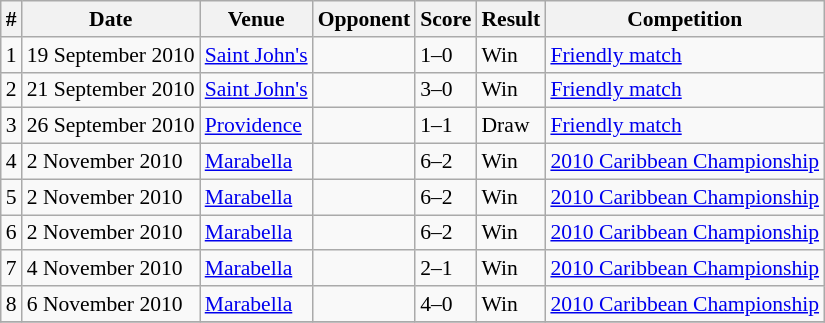<table class="wikitable" style="font-size:90%;">
<tr>
<th>#</th>
<th>Date</th>
<th>Venue</th>
<th>Opponent</th>
<th>Score</th>
<th>Result</th>
<th>Competition</th>
</tr>
<tr>
<td>1</td>
<td>19 September 2010</td>
<td><a href='#'>Saint John's</a></td>
<td></td>
<td>1–0</td>
<td>Win</td>
<td><a href='#'>Friendly match</a></td>
</tr>
<tr>
<td>2</td>
<td>21 September 2010</td>
<td><a href='#'>Saint John's</a></td>
<td></td>
<td>3–0</td>
<td>Win</td>
<td><a href='#'>Friendly match</a></td>
</tr>
<tr>
<td>3</td>
<td>26 September 2010</td>
<td><a href='#'>Providence</a></td>
<td></td>
<td>1–1</td>
<td>Draw</td>
<td><a href='#'>Friendly match</a></td>
</tr>
<tr>
<td>4</td>
<td>2 November 2010</td>
<td><a href='#'>Marabella</a></td>
<td></td>
<td>6–2</td>
<td>Win</td>
<td><a href='#'>2010 Caribbean Championship</a></td>
</tr>
<tr>
<td>5</td>
<td>2 November 2010</td>
<td><a href='#'>Marabella</a></td>
<td></td>
<td>6–2</td>
<td>Win</td>
<td><a href='#'>2010 Caribbean Championship</a></td>
</tr>
<tr>
<td>6</td>
<td>2 November 2010</td>
<td><a href='#'>Marabella</a></td>
<td></td>
<td>6–2</td>
<td>Win</td>
<td><a href='#'>2010 Caribbean Championship</a></td>
</tr>
<tr>
<td>7</td>
<td>4 November 2010</td>
<td><a href='#'>Marabella</a></td>
<td></td>
<td>2–1</td>
<td>Win</td>
<td><a href='#'>2010 Caribbean Championship</a></td>
</tr>
<tr>
<td>8</td>
<td>6 November 2010</td>
<td><a href='#'>Marabella</a></td>
<td></td>
<td>4–0</td>
<td>Win</td>
<td><a href='#'>2010 Caribbean Championship</a></td>
</tr>
<tr>
</tr>
</table>
